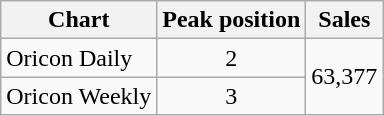<table class="wikitable">
<tr>
<th>Chart</th>
<th>Peak position</th>
<th>Sales</th>
</tr>
<tr>
<td>Oricon Daily</td>
<td align="center">2</td>
<td rowspan=2>63,377</td>
</tr>
<tr>
<td>Oricon Weekly</td>
<td align="center">3</td>
</tr>
</table>
